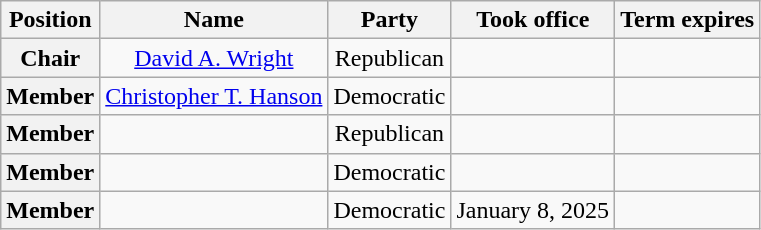<table class="wikitable sortable" style="text-align:center">
<tr>
<th>Position</th>
<th>Name</th>
<th>Party</th>
<th>Took office</th>
<th>Term expires</th>
</tr>
<tr>
<th>Chair</th>
<td><a href='#'>David A. Wright</a></td>
<td>Republican</td>
<td></td>
<td></td>
</tr>
<tr>
<th>Member</th>
<td><a href='#'>Christopher T. Hanson</a></td>
<td>Democratic</td>
<td></td>
<td></td>
</tr>
<tr>
<th>Member</th>
<td></td>
<td>Republican</td>
<td></td>
<td></td>
</tr>
<tr>
<th>Member</th>
<td></td>
<td>Democratic</td>
<td></td>
<td></td>
</tr>
<tr>
<th>Member</th>
<td></td>
<td>Democratic</td>
<td>January 8, 2025</td>
<td></td>
</tr>
</table>
